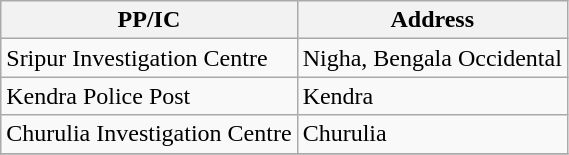<table class="wikitable sortable">
<tr>
<th>PP/IC</th>
<th>Address</th>
</tr>
<tr>
<td>Sripur Investigation Centre</td>
<td>Nigha, Bengala Occidental</td>
</tr>
<tr>
<td>Kendra Police Post</td>
<td>Kendra</td>
</tr>
<tr>
<td>Churulia Investigation Centre</td>
<td>Churulia</td>
</tr>
<tr>
</tr>
</table>
